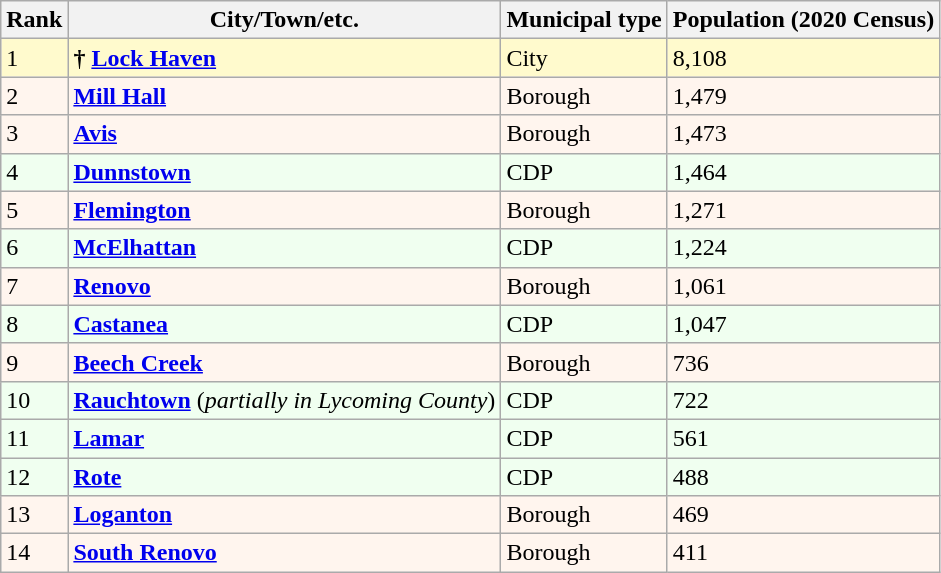<table class="wikitable sortable">
<tr>
<th>Rank</th>
<th>City/Town/etc.</th>
<th>Municipal type</th>
<th>Population (2020 Census)</th>
</tr>
<tr style="background-color:#FFFACD;">
<td>1</td>
<td><strong>† <a href='#'>Lock Haven</a></strong></td>
<td>City</td>
<td>8,108</td>
</tr>
<tr style="background-color:#FFF5EE;">
<td>2</td>
<td><strong><a href='#'>Mill Hall</a></strong></td>
<td>Borough</td>
<td>1,479</td>
</tr>
<tr style="background-color:#FFF5EE;">
<td>3</td>
<td><strong><a href='#'>Avis</a></strong></td>
<td>Borough</td>
<td>1,473</td>
</tr>
<tr style="background-color:#F0FFF0;">
<td>4</td>
<td><strong><a href='#'>Dunnstown</a></strong></td>
<td>CDP</td>
<td>1,464</td>
</tr>
<tr style="background-color:#FFF5EE;">
<td>5</td>
<td><strong><a href='#'>Flemington</a></strong></td>
<td>Borough</td>
<td>1,271</td>
</tr>
<tr style="background-color:#F0FFF0;">
<td>6</td>
<td><strong><a href='#'>McElhattan</a></strong></td>
<td>CDP</td>
<td>1,224</td>
</tr>
<tr style="background-color:#FFF5EE;">
<td>7</td>
<td><strong><a href='#'>Renovo</a></strong></td>
<td>Borough</td>
<td>1,061</td>
</tr>
<tr style="background-color:#F0FFF0;">
<td>8</td>
<td><strong><a href='#'>Castanea</a></strong></td>
<td>CDP</td>
<td>1,047</td>
</tr>
<tr style="background-color:#FFF5EE;">
<td>9</td>
<td><strong><a href='#'>Beech Creek</a></strong></td>
<td>Borough</td>
<td>736</td>
</tr>
<tr style="background-color:#F0FFF0;">
<td>10</td>
<td><strong><a href='#'>Rauchtown</a></strong> (<em>partially in Lycoming County</em>)</td>
<td>CDP</td>
<td>722</td>
</tr>
<tr style="background-color:#F0FFF0;">
<td>11</td>
<td><strong><a href='#'>Lamar</a></strong></td>
<td>CDP</td>
<td>561</td>
</tr>
<tr style="background-color:#F0FFF0;">
<td>12</td>
<td><strong><a href='#'>Rote</a></strong></td>
<td>CDP</td>
<td>488</td>
</tr>
<tr style="background-color:#FFF5EE;">
<td>13</td>
<td><strong><a href='#'>Loganton</a></strong></td>
<td>Borough</td>
<td>469</td>
</tr>
<tr style="background-color:#FFF5EE;">
<td>14</td>
<td><strong><a href='#'>South Renovo</a></strong></td>
<td>Borough</td>
<td>411</td>
</tr>
</table>
